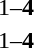<table style="text-align:center">
<tr>
<th width=223></th>
<th width=100></th>
<th width=223></th>
</tr>
<tr>
<td align=right><small><span></span></small> </td>
<td>1–<strong>4</strong></td>
<td align=left><strong></strong><small><span></span></small></td>
</tr>
<tr>
<td align=right><small><span></span></small> </td>
<td>1–<strong>4</strong></td>
<td align=left><strong></strong> <small><span></span></small></td>
</tr>
</table>
